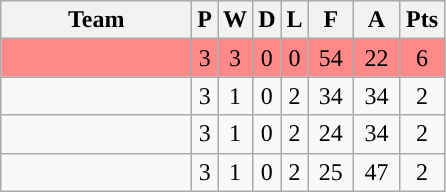<table class="wikitable" style="text-align:center;">
<tr>
<th width="120px">Team</th>
<th>P</th>
<th>W</th>
<th>D</th>
<th>L</th>
<th width="23px">F</th>
<th width="23px">A</th>
<th width="23px">Pts</th>
</tr>
<tr bgcolor="#FF8888">
<td></td>
<td>3</td>
<td>3</td>
<td>0</td>
<td>0</td>
<td>54</td>
<td>22</td>
<td>6</td>
</tr>
<tr>
<td></td>
<td>3</td>
<td>1</td>
<td>0</td>
<td>2</td>
<td>34</td>
<td>34</td>
<td>2</td>
</tr>
<tr>
<td></td>
<td>3</td>
<td>1</td>
<td>0</td>
<td>2</td>
<td>24</td>
<td>34</td>
<td>2</td>
</tr>
<tr>
<td></td>
<td>3</td>
<td>1</td>
<td>0</td>
<td>2</td>
<td>25</td>
<td>47</td>
<td>2</td>
</tr>
</table>
